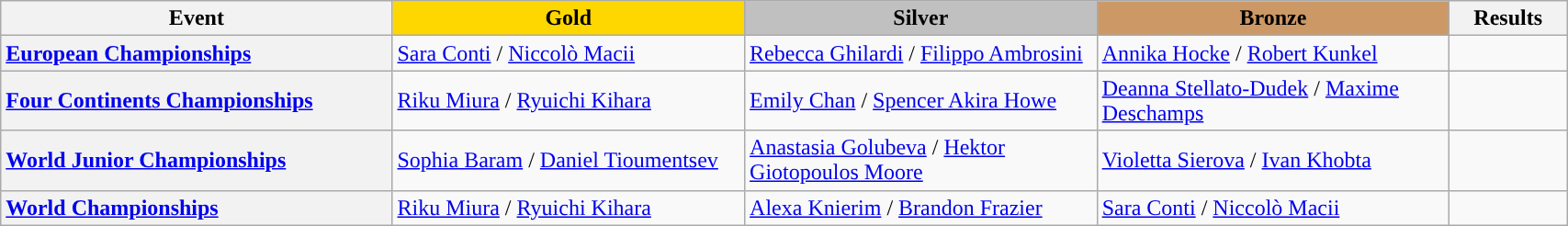<table class="wikitable unsortable" style="text-align:left; width:90%;">
<tr>
<th scope="col" style="text-align:center; width:25%;">Event</th>
<td scope="col" style="text-align:center; width:22.5%; background:gold"><strong>Gold</strong></td>
<td scope="col" style="text-align:center; width:22.5%; background:silver"><strong>Silver</strong></td>
<td scope="col" style="text-align:center; width:22.5%; background:#c96"><strong>Bronze</strong></td>
<th scope="col" style="text-align:center; width:7.5%;">Results</th>
</tr>
<tr>
<th scope="row" style="text-align:left"> <a href='#'>European Championships</a></th>
<td> <a href='#'>Sara Conti</a> / <a href='#'>Niccolò Macii</a></td>
<td> <a href='#'>Rebecca Ghilardi</a> / <a href='#'>Filippo Ambrosini</a></td>
<td> <a href='#'>Annika Hocke</a> / <a href='#'>Robert Kunkel</a></td>
<td></td>
</tr>
<tr>
<th scope="row" style="text-align:left"> <a href='#'>Four Continents Championships</a></th>
<td> <a href='#'>Riku Miura</a> / <a href='#'>Ryuichi Kihara</a></td>
<td> <a href='#'>Emily Chan</a> / <a href='#'>Spencer Akira Howe</a></td>
<td> <a href='#'>Deanna Stellato-Dudek</a> / <a href='#'>Maxime Deschamps</a></td>
<td></td>
</tr>
<tr>
<th scope="row" style="text-align:left"> <a href='#'>World Junior Championships</a></th>
<td> <a href='#'>Sophia Baram</a> / <a href='#'>Daniel Tioumentsev</a></td>
<td> <a href='#'>Anastasia Golubeva</a> / <a href='#'>Hektor Giotopoulos Moore</a></td>
<td> <a href='#'>Violetta Sierova</a> / <a href='#'>Ivan Khobta</a></td>
<td></td>
</tr>
<tr>
<th scope="row" style="text-align:left"> <a href='#'>World Championships</a></th>
<td> <a href='#'>Riku Miura</a> / <a href='#'>Ryuichi Kihara</a></td>
<td> <a href='#'>Alexa Knierim</a> / <a href='#'>Brandon Frazier</a></td>
<td> <a href='#'>Sara Conti</a> / <a href='#'>Niccolò Macii</a></td>
<td></td>
</tr>
</table>
